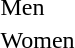<table>
<tr>
<td>Men<br></td>
<td></td>
<td></td>
<td></td>
</tr>
<tr>
<td>Women<br></td>
<td></td>
<td></td>
<td></td>
</tr>
</table>
